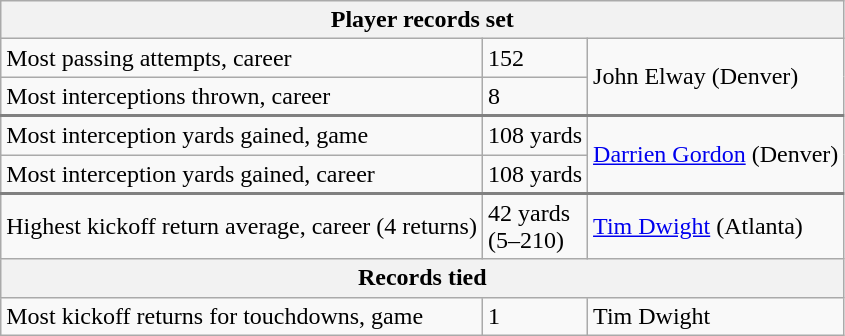<table class="wikitable">
<tr>
<th colspan=3>Player records set</th>
</tr>
<tr>
<td>Most passing attempts, career</td>
<td>152</td>
<td rowspan=2>John Elway (Denver)</td>
</tr>
<tr style="border-bottom: 2px solid gray">
<td>Most interceptions thrown, career</td>
<td>8</td>
</tr>
<tr>
<td>Most interception yards gained, game</td>
<td>108 yards</td>
<td rowspan=2><a href='#'>Darrien Gordon</a> (Denver)</td>
</tr>
<tr style="border-bottom: 2px solid gray">
<td>Most interception yards gained, career</td>
<td>108 yards</td>
</tr>
<tr>
<td>Highest kickoff return average, career (4 returns)</td>
<td>42 yards<br>(5–210)</td>
<td><a href='#'>Tim Dwight</a> (Atlanta)</td>
</tr>
<tr>
<th colspan=3>Records tied</th>
</tr>
<tr>
<td>Most kickoff returns for touchdowns, game</td>
<td>1</td>
<td>Tim Dwight</td>
</tr>
</table>
